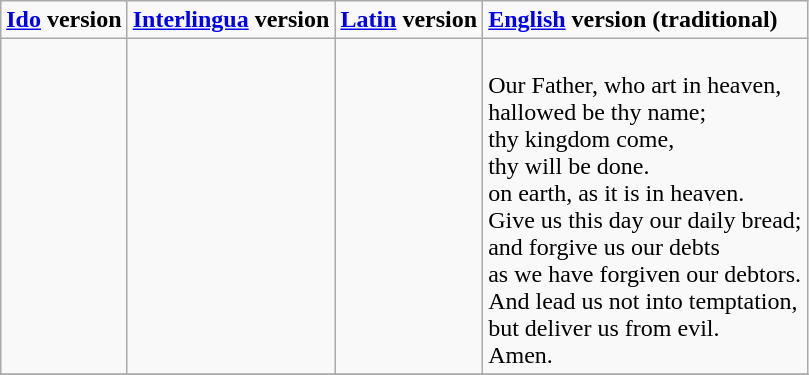<table class="wikitable">
<tr>
<td><strong><a href='#'>Ido</a> version</strong></td>
<td><strong><a href='#'>Interlingua</a> version</strong></td>
<td><strong><a href='#'>Latin</a> version</strong></td>
<td><strong><a href='#'>English</a> version (traditional)</strong></td>
</tr>
<tr>
<td><br></td>
<td><br></td>
<td><br></td>
<td><br>Our Father, who art in heaven,<br>
hallowed be thy name;<br>
thy kingdom come,<br>
thy will be done.<br>
on earth, as it is in heaven.<br>
Give us this day our daily bread;<br>
and forgive us our debts<br>
as we have forgiven our debtors.<br>
And lead us not into temptation,<br>
but deliver us from evil.<br>
Amen.</td>
</tr>
<tr>
</tr>
</table>
